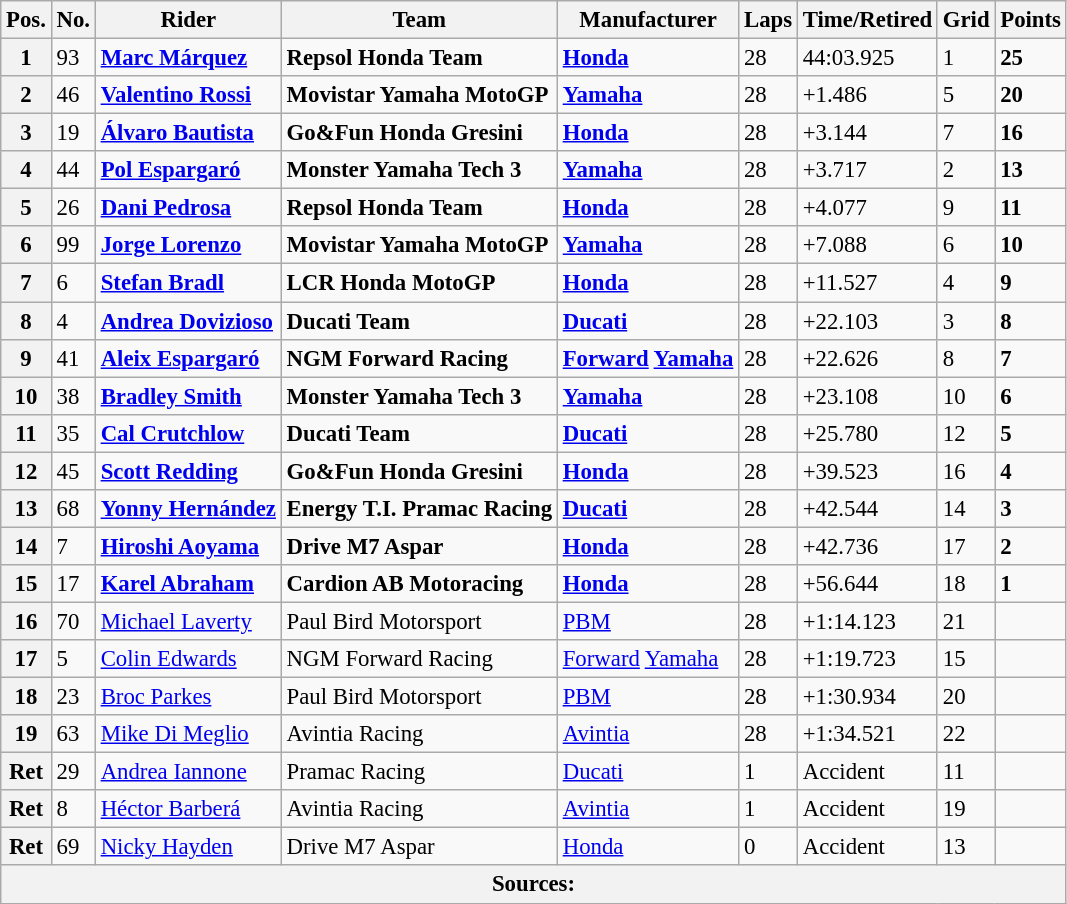<table class="wikitable" style="font-size: 95%;">
<tr>
<th>Pos.</th>
<th>No.</th>
<th>Rider</th>
<th>Team</th>
<th>Manufacturer</th>
<th>Laps</th>
<th>Time/Retired</th>
<th>Grid</th>
<th>Points</th>
</tr>
<tr>
<th>1</th>
<td>93</td>
<td> <strong><a href='#'>Marc Márquez</a></strong></td>
<td><strong>Repsol Honda Team</strong></td>
<td><strong><a href='#'>Honda</a></strong></td>
<td>28</td>
<td>44:03.925</td>
<td>1</td>
<td><strong>25</strong></td>
</tr>
<tr>
<th>2</th>
<td>46</td>
<td> <strong><a href='#'>Valentino Rossi</a></strong></td>
<td><strong>Movistar Yamaha MotoGP</strong></td>
<td><strong><a href='#'>Yamaha</a></strong></td>
<td>28</td>
<td>+1.486</td>
<td>5</td>
<td><strong>20</strong></td>
</tr>
<tr>
<th>3</th>
<td>19</td>
<td> <strong><a href='#'>Álvaro Bautista</a></strong></td>
<td><strong>Go&Fun Honda Gresini</strong></td>
<td><strong><a href='#'>Honda</a></strong></td>
<td>28</td>
<td>+3.144</td>
<td>7</td>
<td><strong>16</strong></td>
</tr>
<tr>
<th>4</th>
<td>44</td>
<td> <strong><a href='#'>Pol Espargaró</a></strong></td>
<td><strong>Monster Yamaha Tech 3</strong></td>
<td><strong><a href='#'>Yamaha</a></strong></td>
<td>28</td>
<td>+3.717</td>
<td>2</td>
<td><strong>13</strong></td>
</tr>
<tr>
<th>5</th>
<td>26</td>
<td> <strong><a href='#'>Dani Pedrosa</a></strong></td>
<td><strong>Repsol Honda Team</strong></td>
<td><strong><a href='#'>Honda</a></strong></td>
<td>28</td>
<td>+4.077</td>
<td>9</td>
<td><strong>11</strong></td>
</tr>
<tr>
<th>6</th>
<td>99</td>
<td> <strong><a href='#'>Jorge Lorenzo</a></strong></td>
<td><strong>Movistar Yamaha MotoGP</strong></td>
<td><strong><a href='#'>Yamaha</a></strong></td>
<td>28</td>
<td>+7.088</td>
<td>6</td>
<td><strong>10</strong></td>
</tr>
<tr>
<th>7</th>
<td>6</td>
<td> <strong><a href='#'>Stefan Bradl</a></strong></td>
<td><strong>LCR Honda MotoGP</strong></td>
<td><strong><a href='#'>Honda</a></strong></td>
<td>28</td>
<td>+11.527</td>
<td>4</td>
<td><strong>9</strong></td>
</tr>
<tr>
<th>8</th>
<td>4</td>
<td> <strong><a href='#'>Andrea Dovizioso</a></strong></td>
<td><strong>Ducati Team</strong></td>
<td><strong><a href='#'>Ducati</a></strong></td>
<td>28</td>
<td>+22.103</td>
<td>3</td>
<td><strong>8</strong></td>
</tr>
<tr>
<th>9</th>
<td>41</td>
<td> <strong><a href='#'>Aleix Espargaró</a></strong></td>
<td><strong>NGM Forward Racing</strong></td>
<td><strong><a href='#'>Forward</a> <a href='#'>Yamaha</a></strong></td>
<td>28</td>
<td>+22.626</td>
<td>8</td>
<td><strong>7</strong></td>
</tr>
<tr>
<th>10</th>
<td>38</td>
<td> <strong><a href='#'>Bradley Smith</a></strong></td>
<td><strong>Monster Yamaha Tech 3</strong></td>
<td><strong><a href='#'>Yamaha</a></strong></td>
<td>28</td>
<td>+23.108</td>
<td>10</td>
<td><strong>6</strong></td>
</tr>
<tr>
<th>11</th>
<td>35</td>
<td> <strong><a href='#'>Cal Crutchlow</a></strong></td>
<td><strong>Ducati Team</strong></td>
<td><strong><a href='#'>Ducati</a></strong></td>
<td>28</td>
<td>+25.780</td>
<td>12</td>
<td><strong>5</strong></td>
</tr>
<tr>
<th>12</th>
<td>45</td>
<td> <strong><a href='#'>Scott Redding</a></strong></td>
<td><strong>Go&Fun Honda Gresini</strong></td>
<td><strong><a href='#'>Honda</a></strong></td>
<td>28</td>
<td>+39.523</td>
<td>16</td>
<td><strong>4</strong></td>
</tr>
<tr>
<th>13</th>
<td>68</td>
<td> <strong><a href='#'>Yonny Hernández</a></strong></td>
<td><strong>Energy T.I. Pramac Racing</strong></td>
<td><strong><a href='#'>Ducati</a></strong></td>
<td>28</td>
<td>+42.544</td>
<td>14</td>
<td><strong>3</strong></td>
</tr>
<tr>
<th>14</th>
<td>7</td>
<td> <strong><a href='#'>Hiroshi Aoyama</a></strong></td>
<td><strong>Drive M7 Aspar</strong></td>
<td><strong><a href='#'>Honda</a></strong></td>
<td>28</td>
<td>+42.736</td>
<td>17</td>
<td><strong>2</strong></td>
</tr>
<tr>
<th>15</th>
<td>17</td>
<td> <strong><a href='#'>Karel Abraham</a></strong></td>
<td><strong>Cardion AB Motoracing</strong></td>
<td><strong><a href='#'>Honda</a></strong></td>
<td>28</td>
<td>+56.644</td>
<td>18</td>
<td><strong>1</strong></td>
</tr>
<tr>
<th>16</th>
<td>70</td>
<td> <a href='#'>Michael Laverty</a></td>
<td>Paul Bird Motorsport</td>
<td><a href='#'>PBM</a></td>
<td>28</td>
<td>+1:14.123</td>
<td>21</td>
<td></td>
</tr>
<tr>
<th>17</th>
<td>5</td>
<td> <a href='#'>Colin Edwards</a></td>
<td>NGM Forward Racing</td>
<td><a href='#'>Forward</a> <a href='#'>Yamaha</a></td>
<td>28</td>
<td>+1:19.723</td>
<td>15</td>
<td></td>
</tr>
<tr>
<th>18</th>
<td>23</td>
<td> <a href='#'>Broc Parkes</a></td>
<td>Paul Bird Motorsport</td>
<td><a href='#'>PBM</a></td>
<td>28</td>
<td>+1:30.934</td>
<td>20</td>
<td></td>
</tr>
<tr>
<th>19</th>
<td>63</td>
<td> <a href='#'>Mike Di Meglio</a></td>
<td>Avintia Racing</td>
<td><a href='#'>Avintia</a></td>
<td>28</td>
<td>+1:34.521</td>
<td>22</td>
<td></td>
</tr>
<tr>
<th>Ret</th>
<td>29</td>
<td> <a href='#'>Andrea Iannone</a></td>
<td>Pramac Racing</td>
<td><a href='#'>Ducati</a></td>
<td>1</td>
<td>Accident</td>
<td>11</td>
<td></td>
</tr>
<tr>
<th>Ret</th>
<td>8</td>
<td> <a href='#'>Héctor Barberá</a></td>
<td>Avintia Racing</td>
<td><a href='#'>Avintia</a></td>
<td>1</td>
<td>Accident</td>
<td>19</td>
<td></td>
</tr>
<tr>
<th>Ret</th>
<td>69</td>
<td> <a href='#'>Nicky Hayden</a></td>
<td>Drive M7 Aspar</td>
<td><a href='#'>Honda</a></td>
<td>0</td>
<td>Accident</td>
<td>13</td>
<td></td>
</tr>
<tr>
<th colspan=9>Sources: </th>
</tr>
</table>
